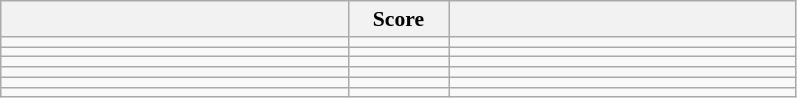<table class="wikitable" style="text-align:left; font-size:90%">
<tr>
<th width=225></th>
<th width=60>Score</th>
<th width=225></th>
</tr>
<tr>
<td><strong></strong></td>
<td align=center><strong> </strong></td>
<td></td>
</tr>
<tr>
<td><strong></strong></td>
<td align=center><strong> </strong></td>
<td></td>
</tr>
<tr>
<td><strong></strong></td>
<td align=center><strong> </strong></td>
<td></td>
</tr>
<tr>
<td><strong></strong></td>
<td align=center><strong> </strong></td>
<td></td>
</tr>
<tr>
<td></td>
<td align=center><strong> </strong></td>
<td><strong></strong></td>
</tr>
<tr>
<td></td>
<td align=center><strong> </strong></td>
<td></td>
</tr>
</table>
